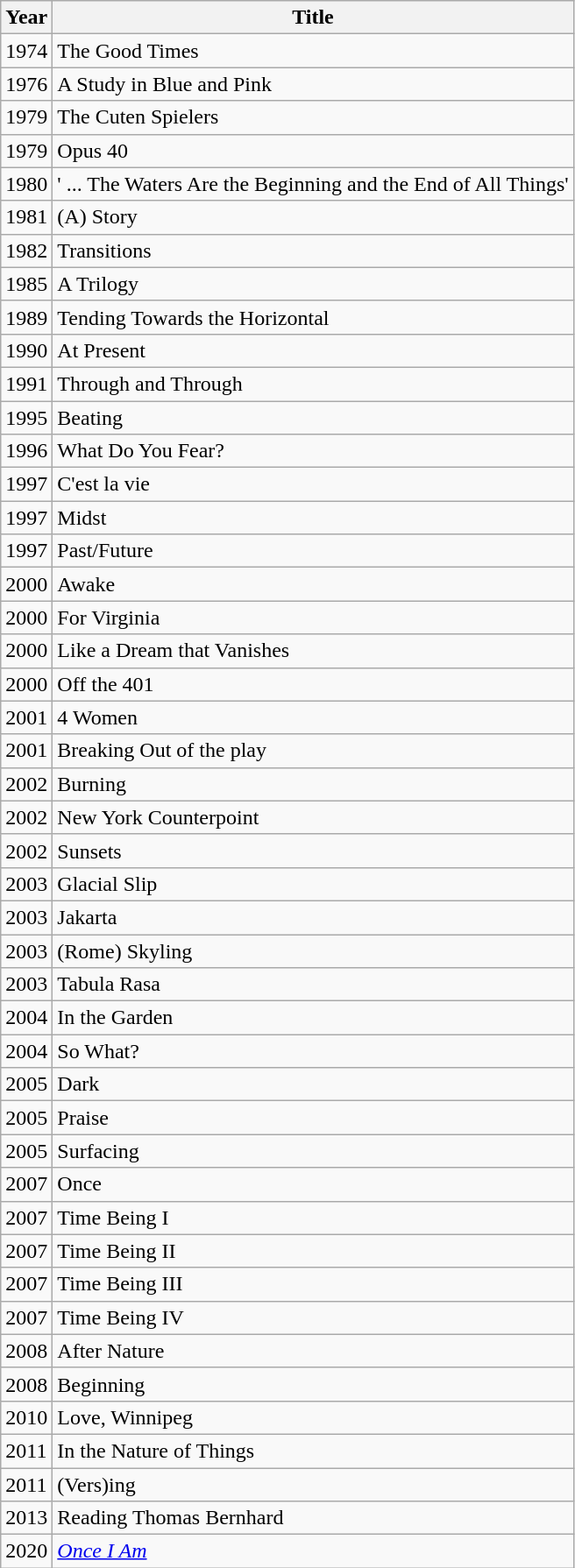<table class="wikitable">
<tr>
<th>Year</th>
<th>Title</th>
</tr>
<tr>
<td>1974</td>
<td>The Good Times</td>
</tr>
<tr>
<td>1976</td>
<td>A Study in Blue and Pink</td>
</tr>
<tr>
<td>1979</td>
<td>The Cuten Spielers</td>
</tr>
<tr>
<td>1979</td>
<td>Opus 40</td>
</tr>
<tr>
<td>1980</td>
<td>' ... The Waters Are the Beginning and the End of All Things'</td>
</tr>
<tr>
<td>1981</td>
<td>(A) Story</td>
</tr>
<tr>
<td>1982</td>
<td>Transitions</td>
</tr>
<tr>
<td>1985</td>
<td>A Trilogy</td>
</tr>
<tr>
<td>1989</td>
<td>Tending Towards the Horizontal</td>
</tr>
<tr>
<td>1990</td>
<td>At Present</td>
</tr>
<tr>
<td>1991</td>
<td>Through and Through</td>
</tr>
<tr>
<td>1995</td>
<td>Beating</td>
</tr>
<tr>
<td>1996</td>
<td>What Do You Fear?</td>
</tr>
<tr>
<td>1997</td>
<td>C'est la vie</td>
</tr>
<tr>
<td>1997</td>
<td>Midst</td>
</tr>
<tr>
<td>1997</td>
<td>Past/Future</td>
</tr>
<tr>
<td>2000</td>
<td>Awake</td>
</tr>
<tr>
<td>2000</td>
<td>For Virginia</td>
</tr>
<tr>
<td>2000</td>
<td>Like a Dream that Vanishes</td>
</tr>
<tr>
<td>2000</td>
<td>Off the 401</td>
</tr>
<tr>
<td>2001</td>
<td>4 Women</td>
</tr>
<tr>
<td>2001</td>
<td>Breaking Out of the play</td>
</tr>
<tr>
<td>2002</td>
<td>Burning</td>
</tr>
<tr>
<td>2002</td>
<td>New York Counterpoint</td>
</tr>
<tr>
<td>2002</td>
<td>Sunsets</td>
</tr>
<tr>
<td>2003</td>
<td>Glacial Slip</td>
</tr>
<tr>
<td>2003</td>
<td>Jakarta</td>
</tr>
<tr>
<td>2003</td>
<td>(Rome) Skyling</td>
</tr>
<tr>
<td>2003</td>
<td>Tabula Rasa</td>
</tr>
<tr>
<td>2004</td>
<td>In the Garden</td>
</tr>
<tr>
<td>2004</td>
<td>So What?</td>
</tr>
<tr>
<td>2005</td>
<td>Dark</td>
</tr>
<tr>
<td>2005</td>
<td>Praise</td>
</tr>
<tr>
<td>2005</td>
<td>Surfacing</td>
</tr>
<tr>
<td>2007</td>
<td>Once</td>
</tr>
<tr>
<td>2007</td>
<td>Time Being I</td>
</tr>
<tr>
<td>2007</td>
<td>Time Being II</td>
</tr>
<tr>
<td>2007</td>
<td>Time Being III</td>
</tr>
<tr>
<td>2007</td>
<td>Time Being IV</td>
</tr>
<tr>
<td>2008</td>
<td>After Nature</td>
</tr>
<tr>
<td>2008</td>
<td>Beginning</td>
</tr>
<tr>
<td>2010</td>
<td>Love, Winnipeg</td>
</tr>
<tr>
<td>2011</td>
<td>In the Nature of Things</td>
</tr>
<tr>
<td>2011</td>
<td>(Vers)ing</td>
</tr>
<tr>
<td>2013</td>
<td>Reading Thomas Bernhard</td>
</tr>
<tr>
<td>2020</td>
<td><em><a href='#'>Once I Am</a></em></td>
</tr>
</table>
